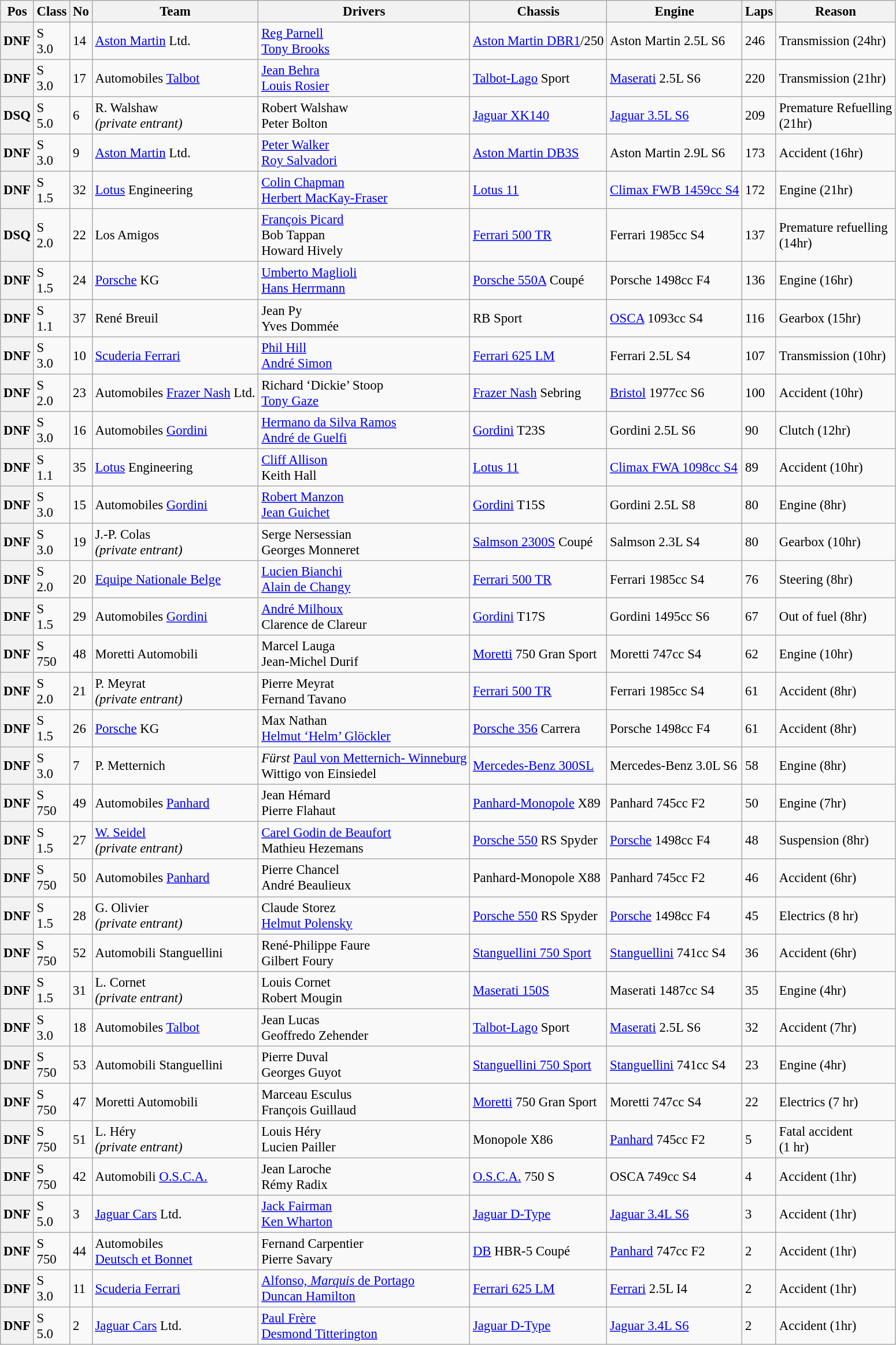<table class="wikitable" style="font-size: 95%;">
<tr>
<th>Pos</th>
<th>Class</th>
<th>No</th>
<th>Team</th>
<th>Drivers</th>
<th>Chassis</th>
<th>Engine</th>
<th>Laps</th>
<th>Reason</th>
</tr>
<tr>
<th>DNF</th>
<td>S<br>3.0</td>
<td>14</td>
<td> <a href='#'>Aston Martin</a> Ltd.</td>
<td> <a href='#'>Reg Parnell</a><br> <a href='#'>Tony Brooks</a></td>
<td><a href='#'>Aston Martin DBR1</a>/250</td>
<td>Aston Martin 2.5L S6</td>
<td>246</td>
<td>Transmission (24hr)</td>
</tr>
<tr>
<th>DNF</th>
<td>S<br>3.0</td>
<td>17</td>
<td> Automobiles <a href='#'>Talbot</a></td>
<td> <a href='#'>Jean Behra</a><br> <a href='#'>Louis Rosier</a></td>
<td><a href='#'>Talbot-Lago</a> Sport</td>
<td><a href='#'>Maserati</a> 2.5L S6</td>
<td>220</td>
<td>Transmission (21hr)</td>
</tr>
<tr>
<th>DSQ</th>
<td>S<br>5.0</td>
<td>6</td>
<td> R. Walshaw<br><em>(private entrant)</em></td>
<td> Robert Walshaw<br> Peter Bolton</td>
<td><a href='#'>Jaguar XK140</a></td>
<td><a href='#'>Jaguar 3.5L S6</a></td>
<td>209</td>
<td>Premature Refuelling<br>(21hr)</td>
</tr>
<tr>
<th>DNF</th>
<td>S<br>3.0</td>
<td>9</td>
<td> <a href='#'>Aston Martin</a> Ltd.</td>
<td> <a href='#'>Peter Walker</a><br> <a href='#'>Roy Salvadori</a></td>
<td><a href='#'>Aston Martin DB3S</a></td>
<td>Aston Martin 2.9L S6</td>
<td>173</td>
<td>Accident (16hr)</td>
</tr>
<tr>
<th>DNF</th>
<td>S<br>1.5</td>
<td>32</td>
<td> <a href='#'>Lotus</a> Engineering</td>
<td> <a href='#'>Colin Chapman</a><br> <a href='#'>Herbert MacKay-Fraser</a></td>
<td><a href='#'>Lotus 11</a></td>
<td><a href='#'>Climax FWB 1459cc S4</a></td>
<td>172</td>
<td>Engine (21hr)</td>
</tr>
<tr>
<th>DSQ</th>
<td>S<br>2.0</td>
<td>22</td>
<td> Los Amigos</td>
<td> <a href='#'>François Picard</a><br> Bob Tappan<br> Howard Hively</td>
<td><a href='#'>Ferrari 500 TR</a></td>
<td>Ferrari 1985cc S4</td>
<td>137</td>
<td>Premature refuelling<br>(14hr)</td>
</tr>
<tr>
<th>DNF</th>
<td>S<br>1.5</td>
<td>24</td>
<td> <a href='#'>Porsche</a> KG</td>
<td> <a href='#'>Umberto Maglioli</a><br> <a href='#'>Hans Herrmann</a></td>
<td><a href='#'>Porsche 550A</a> Coupé</td>
<td>Porsche 1498cc F4</td>
<td>136</td>
<td>Engine (16hr)</td>
</tr>
<tr>
<th>DNF</th>
<td>S<br>1.1</td>
<td>37</td>
<td> René Breuil</td>
<td> Jean Py<br> Yves Dommée</td>
<td>RB Sport</td>
<td><a href='#'>OSCA</a> 1093cc S4</td>
<td>116</td>
<td>Gearbox (15hr)</td>
</tr>
<tr>
<th>DNF</th>
<td>S<br>3.0</td>
<td>10</td>
<td> <a href='#'>Scuderia Ferrari</a></td>
<td> <a href='#'>Phil Hill</a><br> <a href='#'>André Simon</a></td>
<td><a href='#'>Ferrari 625 LM</a></td>
<td>Ferrari 2.5L S4</td>
<td>107</td>
<td>Transmission (10hr)</td>
</tr>
<tr>
<th>DNF</th>
<td>S<br>2.0</td>
<td>23</td>
<td> Automobiles <a href='#'>Frazer Nash</a> Ltd.</td>
<td> Richard ‘Dickie’ Stoop<br> <a href='#'>Tony Gaze</a></td>
<td><a href='#'>Frazer Nash</a> Sebring</td>
<td><a href='#'>Bristol</a> 1977cc S6</td>
<td>100</td>
<td>Accident (10hr)</td>
</tr>
<tr>
<th>DNF</th>
<td>S<br>3.0</td>
<td>16</td>
<td> Automobiles <a href='#'>Gordini</a></td>
<td> <a href='#'>Hermano da Silva Ramos</a><br> <a href='#'>André de Guelfi</a></td>
<td><a href='#'>Gordini</a> T23S</td>
<td>Gordini 2.5L S6</td>
<td>90</td>
<td>Clutch (12hr)</td>
</tr>
<tr>
<th>DNF</th>
<td>S<br>1.1</td>
<td>35</td>
<td> <a href='#'>Lotus</a> Engineering</td>
<td> <a href='#'>Cliff Allison</a><br> Keith Hall</td>
<td><a href='#'>Lotus 11</a></td>
<td><a href='#'>Climax FWA 1098cc S4</a></td>
<td>89</td>
<td>Accident (10hr)</td>
</tr>
<tr>
<th>DNF</th>
<td>S<br>3.0</td>
<td>15</td>
<td> Automobiles <a href='#'>Gordini</a></td>
<td> <a href='#'>Robert Manzon</a><br> <a href='#'>Jean Guichet</a></td>
<td><a href='#'>Gordini</a> T15S</td>
<td>Gordini 2.5L S8</td>
<td>80</td>
<td>Engine (8hr)</td>
</tr>
<tr>
<th>DNF</th>
<td>S<br>3.0</td>
<td>19</td>
<td> J.-P. Colas<br><em>(private entrant)</em></td>
<td> Serge Nersessian<br> Georges Monneret</td>
<td><a href='#'>Salmson 2300S</a> Coupé</td>
<td>Salmson 2.3L S4</td>
<td>80</td>
<td>Gearbox (10hr)</td>
</tr>
<tr>
<th>DNF</th>
<td>S<br>2.0</td>
<td>20</td>
<td> <a href='#'>Equipe Nationale Belge</a></td>
<td> <a href='#'>Lucien Bianchi</a><br> <a href='#'>Alain de Changy</a></td>
<td><a href='#'>Ferrari 500 TR</a></td>
<td>Ferrari 1985cc S4</td>
<td>76</td>
<td>Steering (8hr)</td>
</tr>
<tr>
<th>DNF</th>
<td>S<br>1.5</td>
<td>29</td>
<td> Automobiles <a href='#'>Gordini</a></td>
<td> <a href='#'>André Milhoux</a><br> Clarence de Clareur</td>
<td><a href='#'>Gordini</a> T17S</td>
<td>Gordini 1495cc S6</td>
<td>67</td>
<td>Out of fuel (8hr)</td>
</tr>
<tr>
<th>DNF</th>
<td>S<br>750</td>
<td>48</td>
<td> Moretti Automobili</td>
<td> Marcel Lauga<br> Jean-Michel Durif</td>
<td><a href='#'>Moretti</a> 750 Gran Sport</td>
<td>Moretti 747cc S4</td>
<td>62</td>
<td>Engine (10hr)</td>
</tr>
<tr>
<th>DNF</th>
<td>S<br>2.0</td>
<td>21</td>
<td> P. Meyrat<br><em>(private entrant)</em></td>
<td> Pierre Meyrat<br> Fernand Tavano</td>
<td><a href='#'>Ferrari 500 TR</a></td>
<td>Ferrari 1985cc S4</td>
<td>61</td>
<td>Accident (8hr)</td>
</tr>
<tr>
<th>DNF</th>
<td>S<br>1.5</td>
<td>26</td>
<td> <a href='#'>Porsche</a> KG</td>
<td> Max Nathan<br> <a href='#'>Helmut ‘Helm’ Glöckler</a></td>
<td><a href='#'>Porsche 356</a> Carrera</td>
<td>Porsche 1498cc F4</td>
<td>61</td>
<td>Accident (8hr)</td>
</tr>
<tr>
<th>DNF</th>
<td>S<br>3.0</td>
<td>7</td>
<td> P. Metternich</td>
<td> <em>Fürst</em> <a href='#'>Paul von Metternich- Winneburg</a><br> Wittigo von Einsiedel</td>
<td><a href='#'>Mercedes-Benz 300SL</a></td>
<td>Mercedes-Benz 3.0L S6</td>
<td>58</td>
<td>Engine (8hr)</td>
</tr>
<tr>
<th>DNF</th>
<td>S<br>750</td>
<td>49</td>
<td> Automobiles <a href='#'>Panhard</a></td>
<td> Jean Hémard<br> Pierre Flahaut</td>
<td><a href='#'>Panhard-Monopole</a> X89</td>
<td>Panhard 745cc F2</td>
<td>50</td>
<td>Engine (7hr)</td>
</tr>
<tr>
<th>DNF</th>
<td>S<br>1.5</td>
<td>27</td>
<td> <a href='#'>W. Seidel</a><br><em>(private entrant)</em></td>
<td> <a href='#'>Carel Godin de Beaufort</a><br> Mathieu Hezemans</td>
<td><a href='#'>Porsche 550</a> RS Spyder</td>
<td><a href='#'>Porsche</a> 1498cc F4</td>
<td>48</td>
<td>Suspension (8hr)</td>
</tr>
<tr>
<th>DNF</th>
<td>S<br>750</td>
<td>50</td>
<td> Automobiles <a href='#'>Panhard</a></td>
<td> Pierre Chancel<br> André Beaulieux</td>
<td>Panhard-Monopole X88</td>
<td>Panhard 745cc F2</td>
<td>46</td>
<td>Accident (6hr)</td>
</tr>
<tr>
<th>DNF</th>
<td>S<br>1.5</td>
<td>28</td>
<td> G. Olivier<br><em>(private entrant)</em></td>
<td> Claude Storez<br> <a href='#'>Helmut Polensky</a></td>
<td><a href='#'>Porsche 550</a> RS Spyder</td>
<td><a href='#'>Porsche</a> 1498cc F4</td>
<td>45</td>
<td>Electrics (8 hr)</td>
</tr>
<tr>
<th>DNF</th>
<td>S<br>750</td>
<td>52</td>
<td> Automobili Stanguellini</td>
<td> René-Philippe Faure<br> Gilbert Foury</td>
<td><a href='#'>Stanguellini 750 Sport</a></td>
<td><a href='#'>Stanguellini</a> 741cc S4</td>
<td>36</td>
<td>Accident (6hr)</td>
</tr>
<tr>
<th>DNF</th>
<td>S<br>1.5</td>
<td>31</td>
<td> L. Cornet<br><em>(private entrant)</em></td>
<td> Louis Cornet<br> Robert Mougin</td>
<td><a href='#'>Maserati 150S</a></td>
<td>Maserati 1487cc S4</td>
<td>35</td>
<td>Engine (4hr)</td>
</tr>
<tr>
<th>DNF</th>
<td>S<br>3.0</td>
<td>18</td>
<td> Automobiles <a href='#'>Talbot</a></td>
<td> Jean Lucas<br> Geoffredo Zehender</td>
<td><a href='#'>Talbot-Lago</a> Sport</td>
<td><a href='#'>Maserati</a> 2.5L S6</td>
<td>32</td>
<td>Accident (7hr)</td>
</tr>
<tr>
<th>DNF</th>
<td>S<br>750</td>
<td>53</td>
<td> Automobili Stanguellini</td>
<td> Pierre Duval<br> Georges Guyot</td>
<td><a href='#'>Stanguellini 750 Sport</a></td>
<td><a href='#'>Stanguellini</a> 741cc S4</td>
<td>23</td>
<td>Engine (4hr)</td>
</tr>
<tr>
<th>DNF</th>
<td>S<br>750</td>
<td>47</td>
<td> Moretti Automobili</td>
<td> Marceau Esculus<br> François Guillaud</td>
<td><a href='#'>Moretti</a> 750 Gran Sport</td>
<td>Moretti 747cc S4</td>
<td>22</td>
<td>Electrics (7 hr)</td>
</tr>
<tr>
<th>DNF</th>
<td>S<br>750</td>
<td>51</td>
<td> L. Héry<br><em>(private entrant)</em></td>
<td> Louis Héry<br> Lucien Pailler</td>
<td>Monopole X86</td>
<td><a href='#'>Panhard</a> 745cc F2</td>
<td>5</td>
<td>Fatal accident<br>(1 hr)</td>
</tr>
<tr>
<th>DNF</th>
<td>S<br>750</td>
<td>42</td>
<td> Automobili <a href='#'>O.S.C.A.</a></td>
<td> Jean Laroche<br> Rémy Radix</td>
<td><a href='#'>O.S.C.A.</a> 750 S</td>
<td>OSCA 749cc S4</td>
<td>4</td>
<td>Accident (1hr)</td>
</tr>
<tr>
<th>DNF</th>
<td>S<br>5.0</td>
<td>3</td>
<td> <a href='#'>Jaguar Cars</a> Ltd.</td>
<td> <a href='#'>Jack Fairman</a><br> <a href='#'>Ken Wharton</a></td>
<td><a href='#'>Jaguar D-Type</a></td>
<td><a href='#'>Jaguar 3.4L S6</a></td>
<td>3</td>
<td>Accident (1hr)</td>
</tr>
<tr>
<th>DNF</th>
<td>S<br>750</td>
<td>44</td>
<td> Automobiles<br><a href='#'>Deutsch et Bonnet</a></td>
<td> Fernand Carpentier<br> Pierre Savary</td>
<td><a href='#'>DB</a> HBR-5 Coupé</td>
<td><a href='#'>Panhard</a> 747cc F2</td>
<td>2</td>
<td>Accident (1hr)</td>
</tr>
<tr>
<th>DNF</th>
<td>S<br>3.0</td>
<td>11</td>
<td> <a href='#'>Scuderia Ferrari</a></td>
<td> <a href='#'>Alfonso, <em>Marquis</em> de Portago</a><br> <a href='#'>Duncan Hamilton</a></td>
<td><a href='#'>Ferrari 625 LM</a></td>
<td><a href='#'>Ferrari</a> 2.5L I4</td>
<td>2</td>
<td>Accident (1hr)</td>
</tr>
<tr>
<th>DNF</th>
<td>S<br>5.0</td>
<td>2</td>
<td> <a href='#'>Jaguar Cars</a> Ltd.</td>
<td> <a href='#'>Paul Frère</a><br> <a href='#'>Desmond Titterington</a></td>
<td><a href='#'>Jaguar D-Type</a></td>
<td><a href='#'>Jaguar 3.4L S6</a></td>
<td>2</td>
<td>Accident (1hr)</td>
</tr>
</table>
